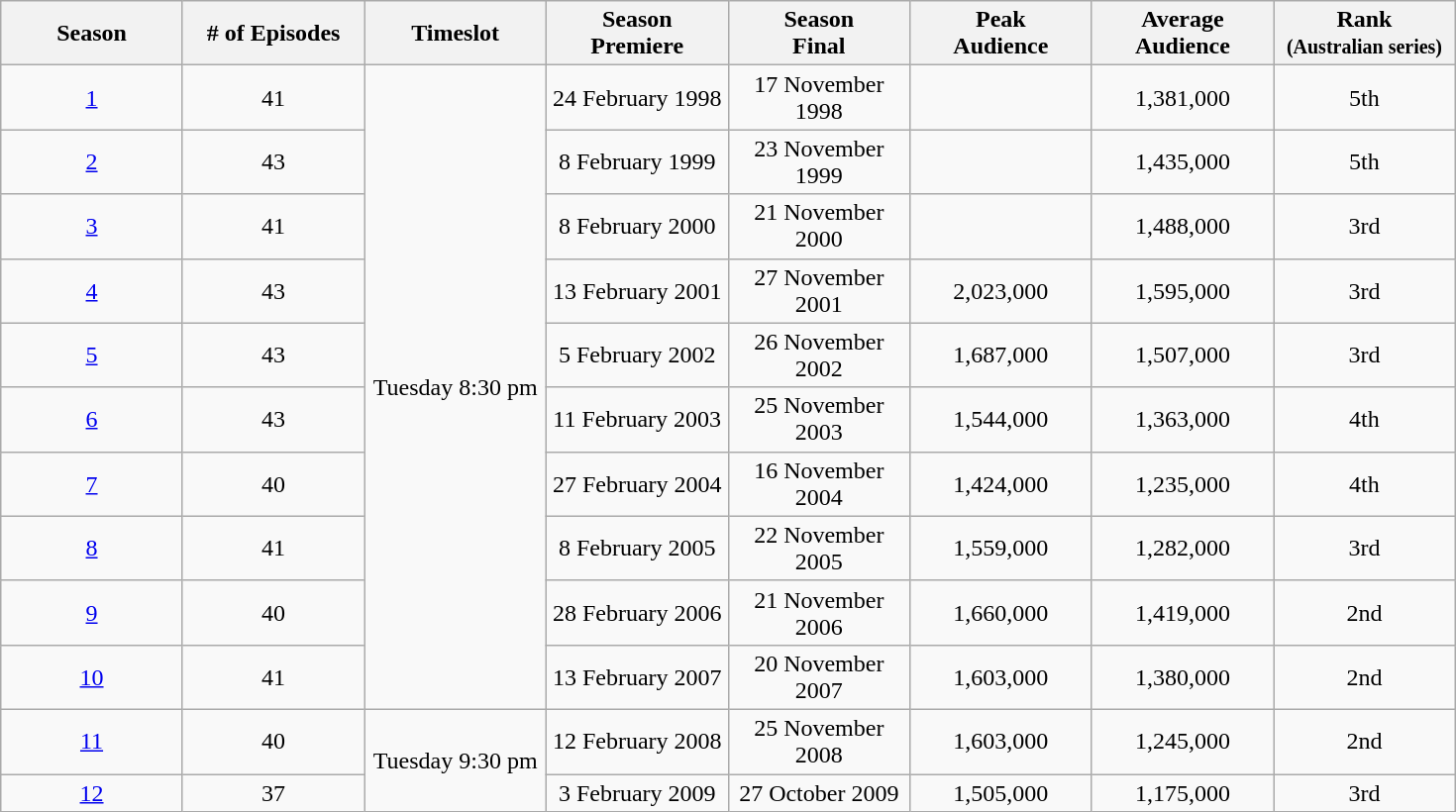<table class="wikitable">
<tr style="text-align:center;">
<th style="width:115px;"><strong>Season</strong></th>
<th style="width:115px;"><strong># of Episodes</strong></th>
<th style="width:115px;"><strong>Timeslot</strong></th>
<th style="width:115px;"><strong>Season <br> Premiere</strong></th>
<th style="width:115px;"><strong>Season <br> Final</strong></th>
<th style="width:115px;"><strong>Peak <br> Audience</strong></th>
<th style="width:115px;"><strong>Average <br> Audience</strong></th>
<th style="width:115px;"><strong>Rank <br> <small>(Australian series)</small></strong></th>
</tr>
<tr style="text-align:center;">
<td><a href='#'>1</a></td>
<td>41</td>
<td rowspan=10>Tuesday 8:30 pm</td>
<td>24 February 1998</td>
<td>17 November 1998</td>
<td></td>
<td>1,381,000</td>
<td>5th</td>
</tr>
<tr style="text-align:center;">
<td><a href='#'>2</a></td>
<td>43</td>
<td>8 February 1999</td>
<td>23 November 1999</td>
<td></td>
<td>1,435,000</td>
<td>5th</td>
</tr>
<tr style="text-align:center;">
<td><a href='#'>3</a></td>
<td>41</td>
<td>8 February 2000</td>
<td>21 November 2000</td>
<td></td>
<td>1,488,000</td>
<td>3rd</td>
</tr>
<tr style="text-align:center;">
<td><a href='#'>4</a></td>
<td>43</td>
<td>13 February 2001</td>
<td>27 November 2001</td>
<td>2,023,000</td>
<td>1,595,000</td>
<td>3rd</td>
</tr>
<tr style="text-align:center;">
<td><a href='#'>5</a></td>
<td>43</td>
<td>5 February 2002</td>
<td>26 November 2002</td>
<td>1,687,000</td>
<td>1,507,000</td>
<td>3rd</td>
</tr>
<tr style="text-align:center;">
<td><a href='#'>6</a></td>
<td>43</td>
<td>11 February 2003</td>
<td>25 November 2003</td>
<td>1,544,000</td>
<td>1,363,000</td>
<td>4th</td>
</tr>
<tr style="text-align:center;">
<td><a href='#'>7</a></td>
<td>40</td>
<td>27 February 2004</td>
<td>16 November 2004</td>
<td>1,424,000</td>
<td>1,235,000</td>
<td>4th</td>
</tr>
<tr style="text-align:center;">
<td><a href='#'>8</a></td>
<td>41</td>
<td>8 February 2005</td>
<td>22 November 2005</td>
<td>1,559,000</td>
<td>1,282,000</td>
<td>3rd</td>
</tr>
<tr style="text-align:center;">
<td><a href='#'>9</a></td>
<td>40</td>
<td>28 February 2006</td>
<td>21 November 2006</td>
<td>1,660,000</td>
<td>1,419,000</td>
<td>2nd</td>
</tr>
<tr style="text-align:center;">
<td><a href='#'>10</a></td>
<td>41</td>
<td>13 February 2007</td>
<td>20 November 2007</td>
<td>1,603,000</td>
<td>1,380,000</td>
<td>2nd</td>
</tr>
<tr style="text-align:center;">
<td><a href='#'>11</a></td>
<td>40</td>
<td rowspan=2>Tuesday 9:30 pm</td>
<td>12 February 2008</td>
<td>25 November 2008</td>
<td>1,603,000</td>
<td>1,245,000</td>
<td>2nd</td>
</tr>
<tr style="text-align:center;">
<td><a href='#'>12</a></td>
<td>37</td>
<td>3 February 2009</td>
<td>27 October 2009</td>
<td>1,505,000</td>
<td>1,175,000</td>
<td>3rd</td>
</tr>
</table>
